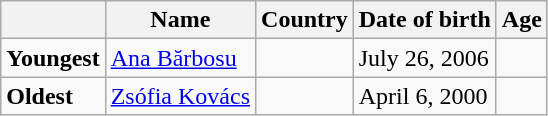<table class="wikitable">
<tr>
<th></th>
<th><strong>Name</strong></th>
<th><strong>Country</strong></th>
<th><strong>Date of birth</strong></th>
<th><strong>Age</strong></th>
</tr>
<tr>
<td><strong>Youngest</strong></td>
<td><a href='#'>Ana Bărbosu</a></td>
<td></td>
<td>July 26, 2006</td>
<td></td>
</tr>
<tr>
<td><strong>Oldest</strong></td>
<td><a href='#'>Zsófia Kovács</a></td>
<td></td>
<td>April 6, 2000</td>
<td></td>
</tr>
</table>
